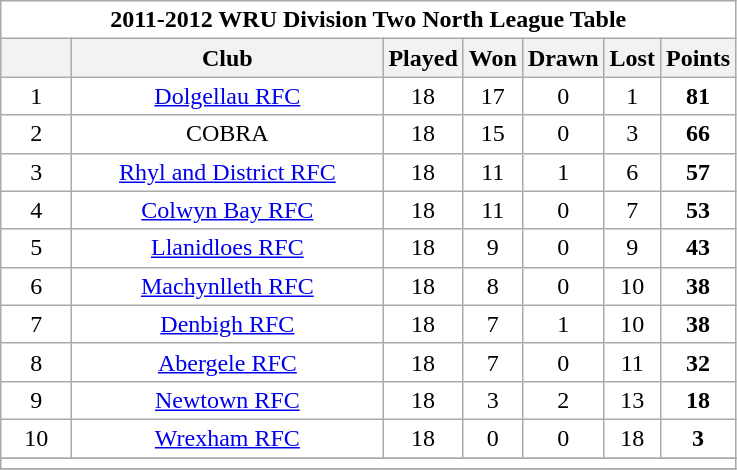<table class="wikitable" style="float:left; margin-right:15px; text-align: center;">
<tr>
<td colspan="12" bgcolor="#FFFFFF" cellpadding="0" cellspacing="0"><strong>2011-2012 WRU Division Two North League Table</strong></td>
</tr>
<tr>
<th bgcolor="#efefef" width="40"></th>
<th bgcolor="#efefef" width="200">Club</th>
<th bgcolor="#efefef" width="20">Played</th>
<th bgcolor="#efefef" width="20">Won</th>
<th bgcolor="#efefef" width="20">Drawn</th>
<th bgcolor="#efefef" width="20">Lost</th>
<th bgcolor="#efefef" width="20">Points</th>
</tr>
<tr bgcolor=#ffffff align=center>
<td>1</td>
<td><a href='#'>Dolgellau RFC</a></td>
<td>18</td>
<td>17</td>
<td>0</td>
<td>1</td>
<td><strong> 81 </strong></td>
</tr>
<tr bgcolor=#ffffff align=center>
<td>2</td>
<td>COBRA</td>
<td>18</td>
<td>15</td>
<td>0</td>
<td>3</td>
<td><strong> 66 </strong></td>
</tr>
<tr bgcolor=#ffffff align=center>
<td>3</td>
<td><a href='#'>Rhyl and District RFC</a></td>
<td>18</td>
<td>11</td>
<td>1</td>
<td>6</td>
<td><strong> 57 </strong></td>
</tr>
<tr bgcolor=#ffffff align=center>
<td>4</td>
<td><a href='#'>Colwyn Bay RFC</a></td>
<td>18</td>
<td>11</td>
<td>0</td>
<td>7</td>
<td><strong> 53 </strong></td>
</tr>
<tr bgcolor=#ffffff align=center>
<td>5</td>
<td><a href='#'>Llanidloes RFC</a></td>
<td>18</td>
<td>9</td>
<td>0</td>
<td>9</td>
<td><strong> 43 </strong></td>
</tr>
<tr bgcolor=#ffffff align=center>
<td>6</td>
<td><a href='#'>Machynlleth RFC</a></td>
<td>18</td>
<td>8</td>
<td>0</td>
<td>10</td>
<td><strong> 38 </strong></td>
</tr>
<tr bgcolor=#ffffff align=center>
<td>7</td>
<td><a href='#'>Denbigh RFC</a></td>
<td>18</td>
<td>7</td>
<td>1</td>
<td>10</td>
<td><strong> 38 </strong></td>
</tr>
<tr bgcolor=#ffffff align=center>
<td>8</td>
<td><a href='#'>Abergele RFC</a></td>
<td>18</td>
<td>7</td>
<td>0</td>
<td>11</td>
<td><strong> 32 </strong></td>
</tr>
<tr bgcolor=#ffffff align=center>
<td>9</td>
<td><a href='#'>Newtown RFC</a></td>
<td>18</td>
<td>3</td>
<td>2</td>
<td>13</td>
<td><strong> 18 </strong></td>
</tr>
<tr bgcolor=#ffffff align=center>
<td>10</td>
<td><a href='#'>Wrexham RFC</a></td>
<td>18</td>
<td>0</td>
<td>0</td>
<td>18</td>
<td><strong> 3 </strong></td>
</tr>
<tr bgcolor=#ffffff align=center>
</tr>
<tr>
<td colspan="12" align="right" bgcolor="#FFFFFF" cellpadding="0" cellspacing="0"><small></small></td>
</tr>
<tr>
</tr>
</table>
